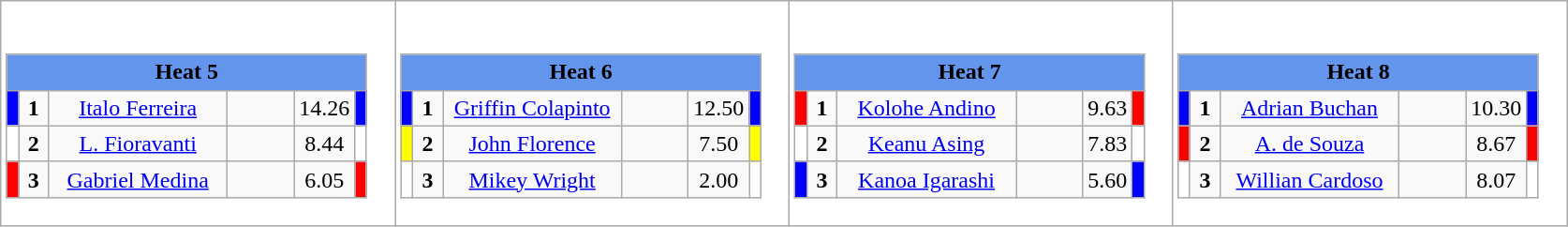<table class="wikitable" style="background:#fff;">
<tr>
<td><div><br><table class="wikitable">
<tr>
<td colspan="6"  style="text-align:center; background:#6495ed;"><strong>Heat 5</strong></td>
</tr>
<tr>
<td style="width:01px; background: #00f;"></td>
<td style="width:14px; text-align:center;"><strong>1</strong></td>
<td style="width:120px; text-align:center;"><a href='#'>Italo Ferreira</a></td>
<td style="width:40px; text-align:center;"></td>
<td style="width:20px; text-align:center;">14.26</td>
<td style="width:01px; background: #00f;"></td>
</tr>
<tr>
<td style="width:01px; background: #fff;"></td>
<td style="width:14px; text-align:center;"><strong>2</strong></td>
<td style="width:120px; text-align:center;"><a href='#'>L. Fioravanti</a></td>
<td style="width:40px; text-align:center;"></td>
<td style="width:20px; text-align:center;">8.44</td>
<td style="width:01px; background: #fff;"></td>
</tr>
<tr>
<td style="width:01px; background: #f00;"></td>
<td style="width:14px; text-align:center;"><strong>3</strong></td>
<td style="width:120px; text-align:center;"><a href='#'>Gabriel Medina</a></td>
<td style="width:40px; text-align:center;"></td>
<td style="width:20px; text-align:center;">6.05</td>
<td style="width:01px; background: #f00;"></td>
</tr>
</table>
</div></td>
<td><div><br><table class="wikitable">
<tr>
<td colspan="6"  style="text-align:center; background:#6495ed;"><strong>Heat 6</strong></td>
</tr>
<tr>
<td style="width:01px; background: #00f;"></td>
<td style="width:14px; text-align:center;"><strong>1</strong></td>
<td style="width:120px; text-align:center;"><a href='#'>Griffin Colapinto</a></td>
<td style="width:40px; text-align:center;"></td>
<td style="width:20px; text-align:center;">12.50</td>
<td style="width:01px; background: #00f;"></td>
</tr>
<tr>
<td style="width:01px; background: #ff0;"></td>
<td style="width:14px; text-align:center;"><strong>2</strong></td>
<td style="width:120px; text-align:center;"><a href='#'>John Florence</a></td>
<td style="width:40px; text-align:center;"></td>
<td style="width:20px; text-align:center;">7.50</td>
<td style="width:01px; background: #ff0;"></td>
</tr>
<tr>
<td style="width:01px; background: #fff;"></td>
<td style="width:14px; text-align:center;"><strong>3</strong></td>
<td style="width:120px; text-align:center;"><a href='#'>Mikey Wright</a></td>
<td style="width:40px; text-align:center;"></td>
<td style="width:20px; text-align:center;">2.00</td>
<td style="width:01px; background: #fff;"></td>
</tr>
</table>
</div></td>
<td><div><br><table class="wikitable">
<tr>
<td colspan="6"  style="text-align:center; background:#6495ed;"><strong>Heat 7</strong></td>
</tr>
<tr>
<td style="width:01px; background: #f00;"></td>
<td style="width:14px; text-align:center;"><strong>1</strong></td>
<td style="width:120px; text-align:center;"><a href='#'>Kolohe Andino</a></td>
<td style="width:40px; text-align:center;"></td>
<td style="width:20px; text-align:center;">9.63</td>
<td style="width:01px; background: #f00;"></td>
</tr>
<tr>
<td style="width:01px; background: #fff;"></td>
<td style="width:14px; text-align:center;"><strong>2</strong></td>
<td style="width:120px; text-align:center;"><a href='#'>Keanu Asing</a></td>
<td style="width:40px; text-align:center;"></td>
<td style="width:20px; text-align:center;">7.83</td>
<td style="width:01px; background: #fff;"></td>
</tr>
<tr>
<td style="width:01px; background: #00f;"></td>
<td style="width:14px; text-align:center;"><strong>3</strong></td>
<td style="width:120px; text-align:center;"><a href='#'>Kanoa Igarashi</a></td>
<td style="width:40px; text-align:center;"></td>
<td style="width:20px; text-align:center;">5.60</td>
<td style="width:01px; background: #00f;"></td>
</tr>
</table>
</div></td>
<td><div><br><table class="wikitable">
<tr>
<td colspan="6"  style="text-align:center; background:#6495ed;"><strong>Heat 8</strong></td>
</tr>
<tr>
<td style="width:01px; background: #00f;"></td>
<td style="width:14px; text-align:center;"><strong>1</strong></td>
<td style="width:120px; text-align:center;"><a href='#'>Adrian Buchan</a></td>
<td style="width:40px; text-align:center;"></td>
<td style="width:20px; text-align:center;">10.30</td>
<td style="width:01px; background: #00f;"></td>
</tr>
<tr>
<td style="width:01px; background: #f00;"></td>
<td style="width:14px; text-align:center;"><strong>2</strong></td>
<td style="width:120px; text-align:center;"><a href='#'>A. de Souza</a></td>
<td style="width:40px; text-align:center;"></td>
<td style="width:20px; text-align:center;">8.67</td>
<td style="width:01px; background: #f00;"></td>
</tr>
<tr>
<td style="width:01px; background: #fff;"></td>
<td style="width:14px; text-align:center;"><strong>3</strong></td>
<td style="width:120px; text-align:center;"><a href='#'>Willian Cardoso</a></td>
<td style="width:40px; text-align:center;"></td>
<td style="width:20px; text-align:center;">8.07</td>
<td style="width:01px; background: #fff;"></td>
</tr>
</table>
</div></td>
</tr>
</table>
